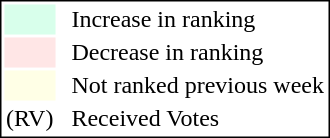<table style="border:1px solid black;">
<tr>
<td style="background:#D8FFEB; width:20px;"></td>
<td> </td>
<td>Increase in ranking</td>
</tr>
<tr>
<td style="background:#FFE6E6; width:20px;"></td>
<td> </td>
<td>Decrease in ranking</td>
</tr>
<tr>
<td style="background:#FFFFE6; width:20px;"></td>
<td> </td>
<td>Not ranked previous week</td>
</tr>
<tr>
<td>(RV)</td>
<td> </td>
<td>Received Votes</td>
</tr>
</table>
